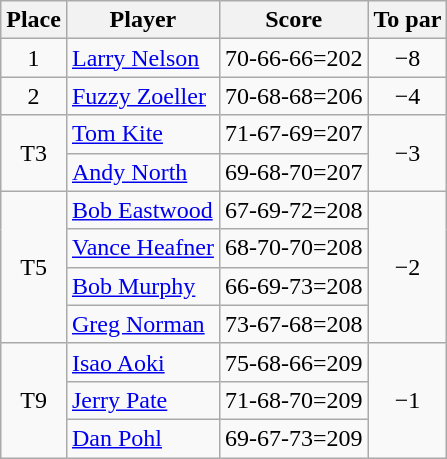<table class="wikitable">
<tr>
<th>Place</th>
<th>Player</th>
<th>Score</th>
<th>To par</th>
</tr>
<tr>
<td align="center">1</td>
<td> <a href='#'>Larry Nelson</a></td>
<td>70-66-66=202</td>
<td align="center">−8</td>
</tr>
<tr>
<td align="center">2</td>
<td> <a href='#'>Fuzzy Zoeller</a></td>
<td>70-68-68=206</td>
<td align="center">−4</td>
</tr>
<tr>
<td rowspan=2 align="center">T3</td>
<td> <a href='#'>Tom Kite</a></td>
<td>71-67-69=207</td>
<td rowspan=2 align="center">−3</td>
</tr>
<tr>
<td> <a href='#'>Andy North</a></td>
<td>69-68-70=207</td>
</tr>
<tr>
<td rowspan=4 align="center">T5</td>
<td> <a href='#'>Bob Eastwood</a></td>
<td>67-69-72=208</td>
<td rowspan=4 align="center">−2</td>
</tr>
<tr>
<td> <a href='#'>Vance Heafner</a></td>
<td>68-70-70=208</td>
</tr>
<tr>
<td> <a href='#'>Bob Murphy</a></td>
<td>66-69-73=208</td>
</tr>
<tr>
<td> <a href='#'>Greg Norman</a></td>
<td>73-67-68=208</td>
</tr>
<tr>
<td rowspan=3 align="center">T9</td>
<td> <a href='#'>Isao Aoki</a></td>
<td>75-68-66=209</td>
<td rowspan=3 align="center">−1</td>
</tr>
<tr>
<td> <a href='#'>Jerry Pate</a></td>
<td>71-68-70=209</td>
</tr>
<tr>
<td> <a href='#'>Dan Pohl</a></td>
<td>69-67-73=209</td>
</tr>
</table>
